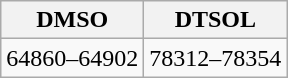<table class="wikitable">
<tr>
<th>DMSO</th>
<th>DTSOL</th>
</tr>
<tr>
<td align=center>64860–64902</td>
<td align=center>78312–78354</td>
</tr>
</table>
